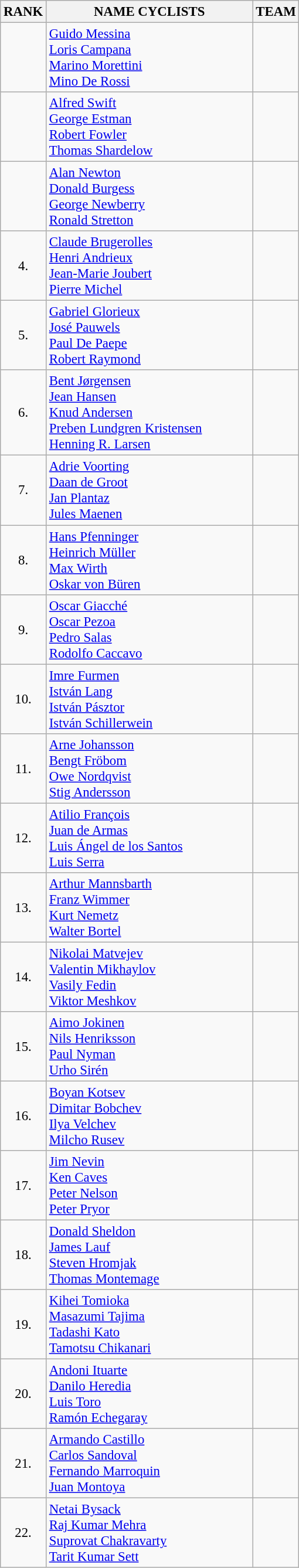<table class="wikitable" style="font-size:95%;">
<tr>
<th>RANK</th>
<th align="left" style="width: 15em">NAME CYCLISTS</th>
<th>TEAM</th>
</tr>
<tr>
<td align="center"></td>
<td><a href='#'>Guido Messina</a><br><a href='#'>Loris Campana</a><br><a href='#'>Marino Morettini</a><br><a href='#'>Mino De Rossi</a></td>
<td align="center"></td>
</tr>
<tr>
<td align="center"></td>
<td><a href='#'>Alfred Swift</a><br><a href='#'>George Estman</a><br><a href='#'>Robert Fowler</a><br><a href='#'>Thomas Shardelow</a></td>
<td align="center"></td>
</tr>
<tr>
<td align="center"></td>
<td><a href='#'>Alan Newton</a><br><a href='#'>Donald Burgess</a><br><a href='#'>George Newberry</a><br><a href='#'>Ronald Stretton</a></td>
<td align="center"></td>
</tr>
<tr>
<td align="center">4.</td>
<td><a href='#'>Claude Brugerolles</a><br><a href='#'>Henri Andrieux</a><br><a href='#'>Jean-Marie Joubert</a><br><a href='#'>Pierre Michel</a></td>
<td align="center"></td>
</tr>
<tr>
<td align="center">5.</td>
<td><a href='#'>Gabriel Glorieux</a><br><a href='#'>José Pauwels</a><br><a href='#'>Paul De Paepe</a><br><a href='#'>Robert Raymond</a></td>
<td align="center"></td>
</tr>
<tr>
<td align="center">6.</td>
<td><a href='#'>Bent Jørgensen</a><br><a href='#'>Jean Hansen</a><br><a href='#'>Knud Andersen</a><br><a href='#'>Preben Lundgren Kristensen</a><br><a href='#'>Henning R. Larsen</a></td>
<td align="center"></td>
</tr>
<tr>
<td align="center">7.</td>
<td><a href='#'>Adrie Voorting</a><br><a href='#'>Daan de Groot</a><br><a href='#'>Jan Plantaz</a><br><a href='#'>Jules Maenen</a></td>
<td align="center"></td>
</tr>
<tr>
<td align="center">8.</td>
<td><a href='#'>Hans Pfenninger</a><br><a href='#'>Heinrich Müller</a><br><a href='#'>Max Wirth</a><br><a href='#'>Oskar von Büren</a></td>
<td align="center"></td>
</tr>
<tr>
<td align="center">9.</td>
<td><a href='#'>Oscar Giacché</a><br><a href='#'>Oscar Pezoa</a><br><a href='#'>Pedro Salas</a><br><a href='#'>Rodolfo Caccavo</a></td>
<td align="center"></td>
</tr>
<tr>
<td align="center">10.</td>
<td><a href='#'>Imre Furmen</a><br><a href='#'>István Lang</a><br><a href='#'>István Pásztor</a><br><a href='#'>István Schillerwein</a></td>
<td align="center"></td>
</tr>
<tr>
<td align="center">11.</td>
<td><a href='#'>Arne Johansson</a><br><a href='#'>Bengt Fröbom</a><br><a href='#'>Owe Nordqvist</a><br><a href='#'>Stig Andersson</a></td>
<td align="center"></td>
</tr>
<tr>
<td align="center">12.</td>
<td><a href='#'>Atilio François</a><br><a href='#'>Juan de Armas</a><br><a href='#'>Luis Ángel de los Santos</a><br><a href='#'>Luis Serra</a></td>
<td align="center"></td>
</tr>
<tr>
<td align="center">13.</td>
<td><a href='#'>Arthur Mannsbarth</a><br><a href='#'>Franz Wimmer</a><br><a href='#'>Kurt Nemetz</a><br><a href='#'>Walter Bortel</a></td>
<td align="center"></td>
</tr>
<tr>
<td align="center">14.</td>
<td><a href='#'>Nikolai Matvejev</a><br><a href='#'>Valentin Mikhaylov</a><br><a href='#'>Vasily Fedin</a><br><a href='#'>Viktor Meshkov</a></td>
<td align="center"></td>
</tr>
<tr>
<td align="center">15.</td>
<td><a href='#'>Aimo Jokinen</a><br><a href='#'>Nils Henriksson</a><br><a href='#'>Paul Nyman</a><br><a href='#'>Urho Sirén</a></td>
<td align="center"></td>
</tr>
<tr>
<td align="center">16.</td>
<td><a href='#'>Boyan Kotsev</a><br><a href='#'>Dimitar Bobchev</a><br><a href='#'>Ilya Velchev</a><br><a href='#'>Milcho Rusev</a></td>
<td align="center"></td>
</tr>
<tr>
<td align="center">17.</td>
<td><a href='#'>Jim Nevin</a><br><a href='#'>Ken Caves</a><br><a href='#'>Peter Nelson</a><br><a href='#'>Peter Pryor</a></td>
<td align="center"></td>
</tr>
<tr>
<td align="center">18.</td>
<td><a href='#'>Donald Sheldon</a><br><a href='#'>James Lauf</a><br><a href='#'>Steven Hromjak</a><br><a href='#'>Thomas Montemage</a></td>
<td align="center"></td>
</tr>
<tr>
<td align="center">19.</td>
<td><a href='#'>Kihei Tomioka</a><br><a href='#'>Masazumi Tajima</a><br><a href='#'>Tadashi Kato</a><br><a href='#'>Tamotsu Chikanari</a></td>
<td align="center"></td>
</tr>
<tr>
<td align="center">20.</td>
<td><a href='#'>Andoni Ituarte</a><br><a href='#'>Danilo Heredia</a><br><a href='#'>Luis Toro</a><br><a href='#'>Ramón Echegaray</a></td>
<td align="center"></td>
</tr>
<tr>
<td align="center">21.</td>
<td><a href='#'>Armando Castillo</a><br><a href='#'>Carlos Sandoval</a><br><a href='#'>Fernando Marroquin</a><br><a href='#'>Juan Montoya</a></td>
<td align="center"></td>
</tr>
<tr>
<td align="center">22.</td>
<td><a href='#'>Netai Bysack</a><br><a href='#'>Raj Kumar Mehra</a><br><a href='#'>Suprovat Chakravarty</a><br><a href='#'>Tarit Kumar Sett</a></td>
<td align="center"></td>
</tr>
</table>
